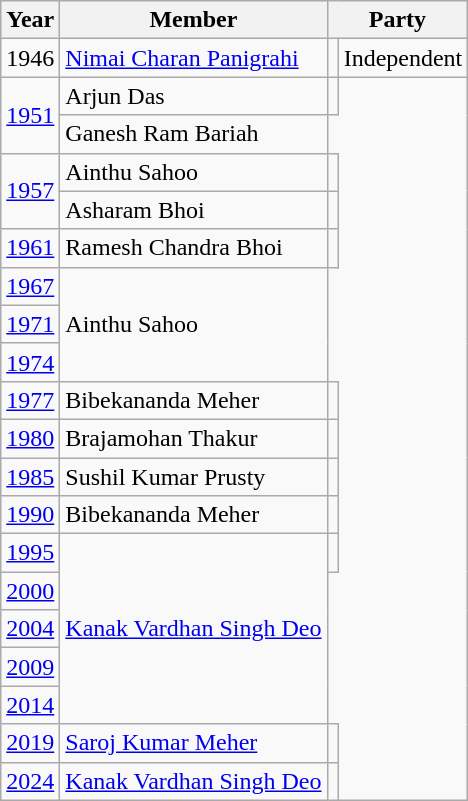<table class="wikitable">
<tr>
<th>Year</th>
<th>Member</th>
<th colspan="2">Party</th>
</tr>
<tr>
<td>1946</td>
<td><a href='#'>Nimai Charan Panigrahi</a></td>
<td></td>
<td>Independent</td>
</tr>
<tr>
<td rowspan="2"><a href='#'>1951</a></td>
<td>Arjun Das</td>
<td></td>
</tr>
<tr>
<td>Ganesh Ram Bariah</td>
</tr>
<tr>
<td rowspan="2"><a href='#'>1957</a></td>
<td>Ainthu Sahoo</td>
<td></td>
</tr>
<tr>
<td>Asharam Bhoi</td>
<td></td>
</tr>
<tr>
<td><a href='#'>1961</a></td>
<td>Ramesh Chandra Bhoi</td>
<td></td>
</tr>
<tr>
<td><a href='#'>1967</a></td>
<td rowspan="3">Ainthu Sahoo</td>
</tr>
<tr>
<td><a href='#'>1971</a></td>
</tr>
<tr>
<td><a href='#'>1974</a></td>
</tr>
<tr>
<td><a href='#'>1977</a></td>
<td>Bibekananda Meher</td>
<td></td>
</tr>
<tr>
<td><a href='#'>1980</a></td>
<td>Brajamohan Thakur</td>
<td></td>
</tr>
<tr>
<td><a href='#'>1985</a></td>
<td>Sushil Kumar Prusty</td>
<td></td>
</tr>
<tr>
<td><a href='#'>1990</a></td>
<td>Bibekananda Meher</td>
<td></td>
</tr>
<tr>
<td><a href='#'>1995</a></td>
<td rowspan="5"><a href='#'>Kanak Vardhan Singh Deo</a></td>
<td></td>
</tr>
<tr>
<td><a href='#'>2000</a></td>
</tr>
<tr>
<td><a href='#'>2004</a></td>
</tr>
<tr>
<td><a href='#'>2009</a></td>
</tr>
<tr>
<td><a href='#'>2014</a></td>
</tr>
<tr>
<td><a href='#'>2019</a></td>
<td><a href='#'>Saroj Kumar Meher</a></td>
<td></td>
</tr>
<tr>
<td><a href='#'>2024</a></td>
<td><a href='#'>Kanak Vardhan Singh Deo</a></td>
<td></td>
</tr>
</table>
